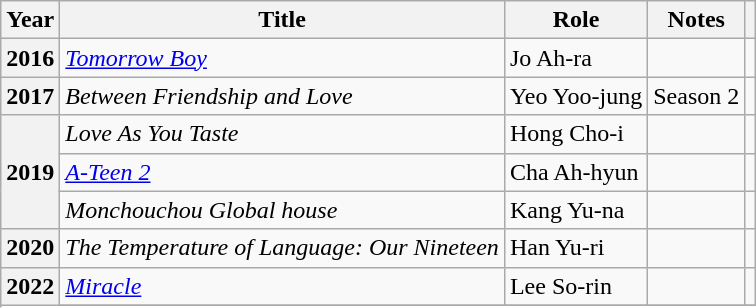<table class="wikitable sortable plainrowheaders">
<tr>
<th scope="col">Year</th>
<th scope="col">Title</th>
<th scope="col">Role</th>
<th scope="col">Notes</th>
<th scope="col" class="unsortable"></th>
</tr>
<tr>
<th scope="row">2016</th>
<td><em><a href='#'>Tomorrow Boy</a></em></td>
<td>Jo Ah-ra</td>
<td></td>
<td></td>
</tr>
<tr>
<th scope="row">2017</th>
<td><em>Between Friendship and Love</em></td>
<td>Yeo Yoo-jung</td>
<td>Season 2</td>
<td></td>
</tr>
<tr>
<th scope="row" rowspan=3>2019</th>
<td><em>Love As You Taste</em></td>
<td>Hong Cho-i</td>
<td></td>
<td></td>
</tr>
<tr>
<td><em><a href='#'>A-Teen 2</a></em></td>
<td>Cha Ah-hyun</td>
<td></td>
<td></td>
</tr>
<tr>
<td><em>Monchouchou Global house</em></td>
<td>Kang Yu-na</td>
<td></td>
<td></td>
</tr>
<tr>
<th scope="row">2020</th>
<td><em>The Temperature of Language: Our Nineteen</em></td>
<td>Han Yu-ri</td>
<td></td>
<td></td>
</tr>
<tr>
<th scope="row" rowspan=2>2022</th>
<td><em><a href='#'>Miracle</a></em></td>
<td>Lee So-rin</td>
<td></td>
<td></td>
</tr>
<tr>
</tr>
</table>
